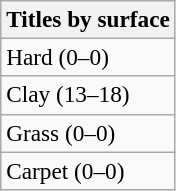<table class=wikitable style=font-size:97%>
<tr>
<th>Titles by surface</th>
</tr>
<tr>
<td>Hard (0–0)</td>
</tr>
<tr>
<td>Clay (13–18)</td>
</tr>
<tr>
<td>Grass (0–0)</td>
</tr>
<tr>
<td>Carpet (0–0)</td>
</tr>
</table>
